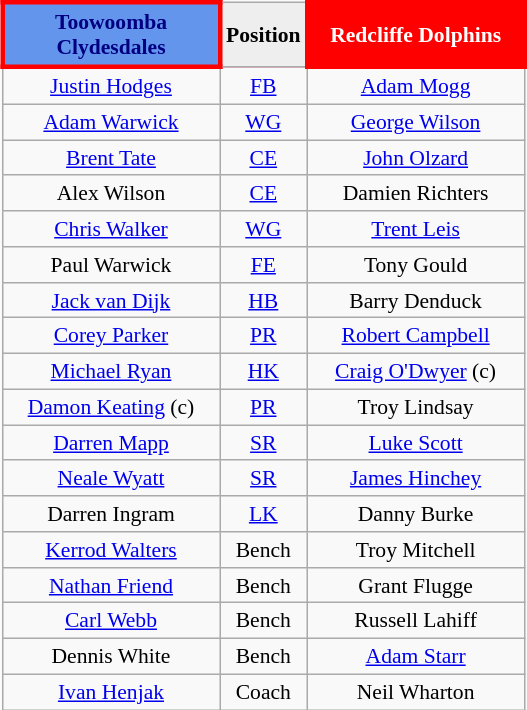<table class="wikitable" style="float:right; font-size:90%; text-align:center; margin-left:1em;">
<tr style="background:#f03;">
<th align="centre" width="136" style="border: 3px solid red; background: #6495ED; color: #000080">Toowoomba Clydesdales</th>
<th align="center" style="background: #eeeeee; color: black">Position</th>
<th align="centre" width="136" style="border: 3px solid red; background: red; color: white">Redcliffe Dolphins</th>
</tr>
<tr>
<td><a href='#'>Justin Hodges</a></td>
<td><a href='#'>FB</a></td>
<td><a href='#'>Adam Mogg</a></td>
</tr>
<tr>
<td><a href='#'>Adam Warwick</a></td>
<td><a href='#'>WG</a></td>
<td><a href='#'>George Wilson</a></td>
</tr>
<tr>
<td><a href='#'>Brent Tate</a></td>
<td><a href='#'>CE</a></td>
<td><a href='#'>John Olzard</a></td>
</tr>
<tr>
<td>Alex Wilson</td>
<td><a href='#'>CE</a></td>
<td>Damien Richters</td>
</tr>
<tr>
<td><a href='#'>Chris Walker</a></td>
<td><a href='#'>WG</a></td>
<td><a href='#'>Trent Leis</a></td>
</tr>
<tr>
<td>Paul Warwick</td>
<td><a href='#'>FE</a></td>
<td>Tony Gould</td>
</tr>
<tr>
<td><a href='#'>Jack van Dijk</a></td>
<td><a href='#'>HB</a></td>
<td>Barry Denduck</td>
</tr>
<tr>
<td><a href='#'>Corey Parker</a></td>
<td><a href='#'>PR</a></td>
<td><a href='#'>Robert Campbell</a></td>
</tr>
<tr>
<td><a href='#'>Michael Ryan</a></td>
<td><a href='#'>HK</a></td>
<td><a href='#'>Craig O'Dwyer</a> (c)</td>
</tr>
<tr>
<td><a href='#'>Damon Keating</a> (c)</td>
<td><a href='#'>PR</a></td>
<td>Troy Lindsay</td>
</tr>
<tr>
<td><a href='#'>Darren Mapp</a></td>
<td><a href='#'>SR</a></td>
<td><a href='#'>Luke Scott</a></td>
</tr>
<tr>
<td><a href='#'>Neale Wyatt</a></td>
<td><a href='#'>SR</a></td>
<td><a href='#'>James Hinchey</a></td>
</tr>
<tr>
<td>Darren Ingram</td>
<td><a href='#'>LK</a></td>
<td>Danny Burke</td>
</tr>
<tr>
<td><a href='#'>Kerrod Walters</a></td>
<td>Bench</td>
<td>Troy Mitchell</td>
</tr>
<tr>
<td><a href='#'>Nathan Friend</a></td>
<td>Bench</td>
<td>Grant Flugge</td>
</tr>
<tr>
<td><a href='#'>Carl Webb</a></td>
<td>Bench</td>
<td>Russell Lahiff</td>
</tr>
<tr>
<td>Dennis White</td>
<td>Bench</td>
<td><a href='#'>Adam Starr</a></td>
</tr>
<tr>
<td><a href='#'>Ivan Henjak</a></td>
<td>Coach</td>
<td>Neil Wharton</td>
</tr>
</table>
